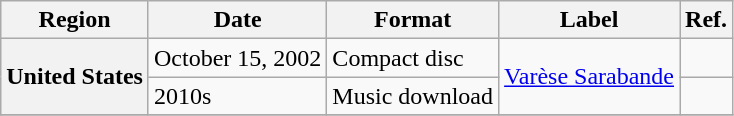<table class="wikitable plainrowheaders">
<tr>
<th scope="col">Region</th>
<th scope="col">Date</th>
<th scope="col">Format</th>
<th scope="col">Label</th>
<th scope="col">Ref.</th>
</tr>
<tr>
<th scope="row" rowspan="2">United States</th>
<td>October 15, 2002</td>
<td>Compact disc</td>
<td rowspan="2"><a href='#'>Varèse Sarabande</a></td>
<td></td>
</tr>
<tr>
<td>2010s</td>
<td>Music download</td>
<td></td>
</tr>
<tr>
</tr>
</table>
